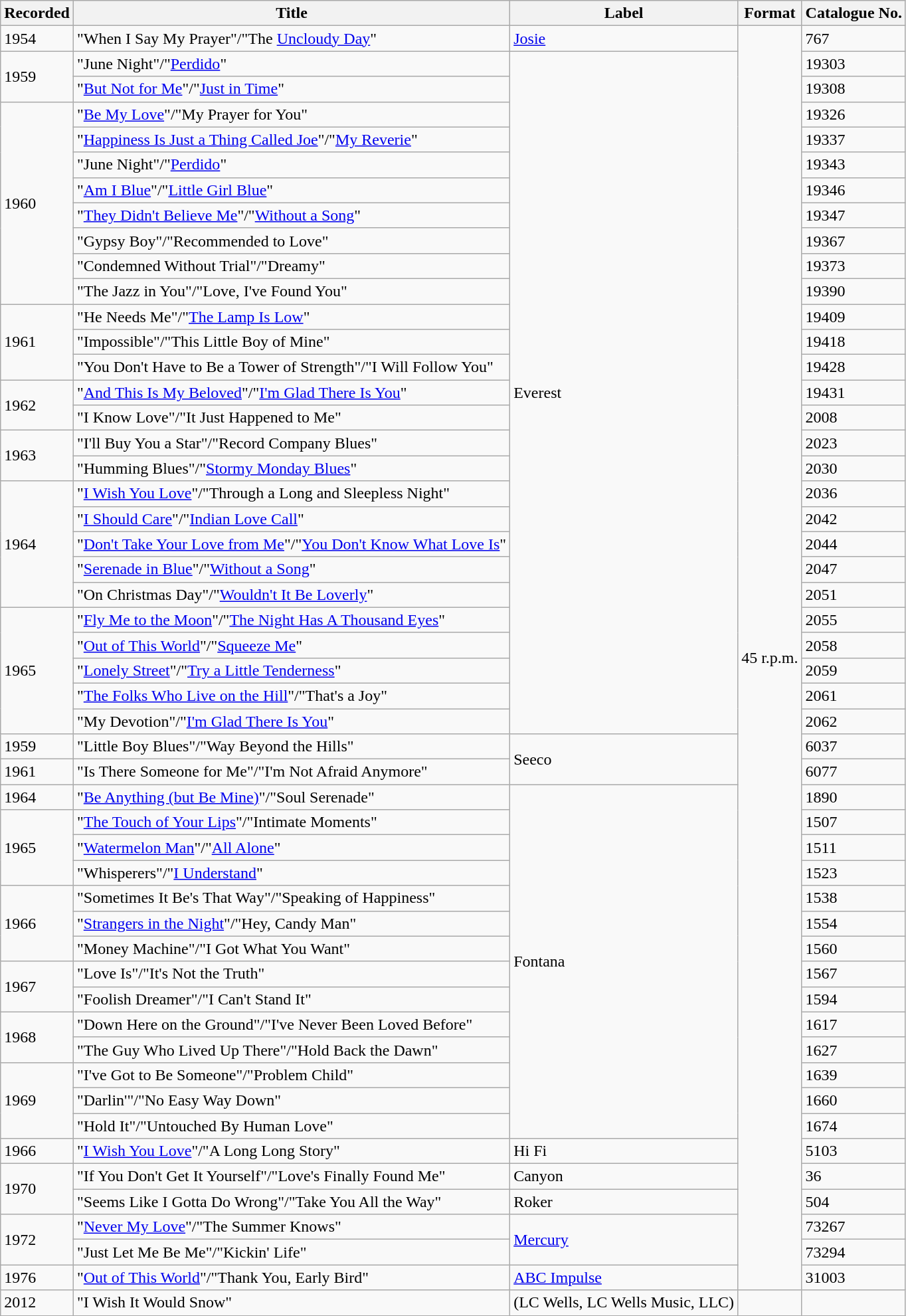<table class="wikitable">
<tr>
<th>Recorded</th>
<th>Title</th>
<th>Label</th>
<th>Format</th>
<th>Catalogue No.</th>
</tr>
<tr>
<td>1954</td>
<td>"When I Say My Prayer"/"The <a href='#'>Uncloudy Day</a>"</td>
<td><a href='#'>Josie</a></td>
<td rowspan=50>45 r.p.m.</td>
<td>767</td>
</tr>
<tr>
<td rowspan=2>1959</td>
<td>"June Night"/"<a href='#'>Perdido</a>"</td>
<td rowspan=27>Everest</td>
<td>19303</td>
</tr>
<tr>
<td>"<a href='#'>But Not for Me</a>"/"<a href='#'>Just in Time</a>"</td>
<td>19308</td>
</tr>
<tr>
<td rowspan=8>1960</td>
<td>"<a href='#'>Be My Love</a>"/"My Prayer for You"</td>
<td>19326</td>
</tr>
<tr>
<td>"<a href='#'>Happiness Is Just a Thing Called Joe</a>"/"<a href='#'>My Reverie</a>"</td>
<td>19337</td>
</tr>
<tr>
<td>"June Night"/"<a href='#'>Perdido</a>"</td>
<td>19343</td>
</tr>
<tr>
<td>"<a href='#'>Am I Blue</a>"/"<a href='#'>Little Girl Blue</a>"</td>
<td>19346</td>
</tr>
<tr>
<td>"<a href='#'>They Didn't Believe Me</a>"/"<a href='#'>Without a Song</a>"</td>
<td>19347</td>
</tr>
<tr>
<td>"Gypsy Boy"/"Recommended to Love"</td>
<td>19367</td>
</tr>
<tr>
<td>"Condemned Without Trial"/"Dreamy"</td>
<td>19373</td>
</tr>
<tr>
<td>"The Jazz in You"/"Love, I've Found You"</td>
<td>19390</td>
</tr>
<tr>
<td rowspan=3>1961</td>
<td>"He Needs Me"/"<a href='#'>The Lamp Is Low</a>"</td>
<td>19409</td>
</tr>
<tr>
<td>"Impossible"/"This Little Boy of Mine"</td>
<td>19418</td>
</tr>
<tr>
<td>"You Don't Have to Be a Tower of Strength"/"I Will Follow You"</td>
<td>19428</td>
</tr>
<tr>
<td rowspan=2>1962</td>
<td>"<a href='#'>And This Is My Beloved</a>"/"<a href='#'>I'm Glad There Is You</a>"</td>
<td>19431</td>
</tr>
<tr>
<td>"I Know Love"/"It Just Happened to Me"</td>
<td>2008</td>
</tr>
<tr>
<td rowspan=2>1963</td>
<td>"I'll Buy You a Star"/"Record Company Blues"</td>
<td>2023</td>
</tr>
<tr>
<td>"Humming Blues"/"<a href='#'>Stormy Monday Blues</a>"</td>
<td>2030</td>
</tr>
<tr>
<td rowspan=5>1964</td>
<td>"<a href='#'>I Wish You Love</a>"/"Through a Long and Sleepless Night"</td>
<td>2036</td>
</tr>
<tr>
<td>"<a href='#'>I Should Care</a>"/"<a href='#'>Indian Love Call</a>"</td>
<td>2042</td>
</tr>
<tr>
<td>"<a href='#'>Don't Take Your Love from Me</a>"/"<a href='#'>You Don't Know What Love Is</a>"</td>
<td>2044</td>
</tr>
<tr>
<td>"<a href='#'>Serenade in Blue</a>"/"<a href='#'>Without a Song</a>"</td>
<td>2047</td>
</tr>
<tr>
<td>"On Christmas Day"/"<a href='#'>Wouldn't It Be Loverly</a>"</td>
<td>2051</td>
</tr>
<tr>
<td rowspan=5>1965</td>
<td>"<a href='#'>Fly Me to the Moon</a>"/"<a href='#'>The Night Has A Thousand Eyes</a>"</td>
<td>2055</td>
</tr>
<tr>
<td>"<a href='#'>Out of This World</a>"/"<a href='#'>Squeeze Me</a>"</td>
<td>2058</td>
</tr>
<tr>
<td>"<a href='#'>Lonely Street</a>"/"<a href='#'>Try a Little Tenderness</a>"</td>
<td>2059</td>
</tr>
<tr>
<td>"<a href='#'>The Folks Who Live on the Hill</a>"/"That's a Joy"</td>
<td>2061</td>
</tr>
<tr>
<td>"My Devotion"/"<a href='#'>I'm Glad There Is You</a>"</td>
<td>2062</td>
</tr>
<tr>
<td>1959</td>
<td>"Little Boy Blues"/"Way Beyond the Hills"</td>
<td rowspan=2>Seeco</td>
<td>6037</td>
</tr>
<tr>
<td>1961</td>
<td>"Is There Someone for Me"/"I'm Not Afraid Anymore"</td>
<td>6077</td>
</tr>
<tr>
<td>1964</td>
<td>"<a href='#'>Be Anything (but Be Mine)</a>"/"Soul Serenade"</td>
<td rowspan=14>Fontana</td>
<td>1890</td>
</tr>
<tr>
<td rowspan=3>1965</td>
<td>"<a href='#'>The Touch of Your Lips</a>"/"Intimate Moments"</td>
<td>1507</td>
</tr>
<tr>
<td>"<a href='#'>Watermelon Man</a>"/"<a href='#'>All Alone</a>"</td>
<td>1511</td>
</tr>
<tr>
<td>"Whisperers"/"<a href='#'>I Understand</a>"</td>
<td>1523</td>
</tr>
<tr>
<td rowspan=3>1966</td>
<td>"Sometimes It Be's That Way"/"Speaking of Happiness"</td>
<td>1538</td>
</tr>
<tr>
<td>"<a href='#'>Strangers in the Night</a>"/"Hey, Candy Man"</td>
<td>1554</td>
</tr>
<tr>
<td>"Money Machine"/"I Got What You Want"</td>
<td>1560</td>
</tr>
<tr>
<td rowspan=2>1967</td>
<td>"Love Is"/"It's Not the Truth"</td>
<td>1567</td>
</tr>
<tr>
<td>"Foolish Dreamer"/"I Can't Stand It"</td>
<td>1594</td>
</tr>
<tr>
<td rowspan=2>1968</td>
<td>"Down Here on the Ground"/"I've Never Been Loved Before"</td>
<td>1617</td>
</tr>
<tr>
<td>"The Guy Who Lived Up There"/"Hold Back the Dawn"</td>
<td>1627</td>
</tr>
<tr>
<td rowspan=3>1969</td>
<td>"I've Got to Be Someone"/"Problem Child"</td>
<td>1639</td>
</tr>
<tr>
<td>"Darlin'"/"No Easy Way Down"</td>
<td>1660</td>
</tr>
<tr>
<td>"Hold It"/"Untouched By Human Love"</td>
<td>1674</td>
</tr>
<tr>
<td>1966</td>
<td>"<a href='#'>I Wish You Love</a>"/"A Long Long Story"</td>
<td>Hi Fi</td>
<td>5103</td>
</tr>
<tr>
<td rowspan=2>1970</td>
<td>"If You Don't Get It Yourself"/"Love's Finally Found Me"</td>
<td>Canyon</td>
<td>36</td>
</tr>
<tr>
<td>"Seems Like I Gotta Do Wrong"/"Take You All the Way"</td>
<td>Roker</td>
<td>504</td>
</tr>
<tr>
<td rowspan=2>1972</td>
<td>"<a href='#'>Never My Love</a>"/"The Summer Knows"</td>
<td rowspan=2><a href='#'>Mercury</a></td>
<td>73267</td>
</tr>
<tr>
<td>"Just Let Me Be Me"/"Kickin' Life"</td>
<td>73294</td>
</tr>
<tr>
<td>1976</td>
<td>"<a href='#'>Out of This World</a>"/"Thank You, Early Bird"</td>
<td><a href='#'>ABC Impulse</a></td>
<td>31003</td>
</tr>
<tr>
<td>2012</td>
<td>"I Wish It Would Snow"</td>
<td>(LC Wells, LC Wells Music, LLC)</td>
<td></td>
<td></td>
</tr>
<tr>
</tr>
</table>
